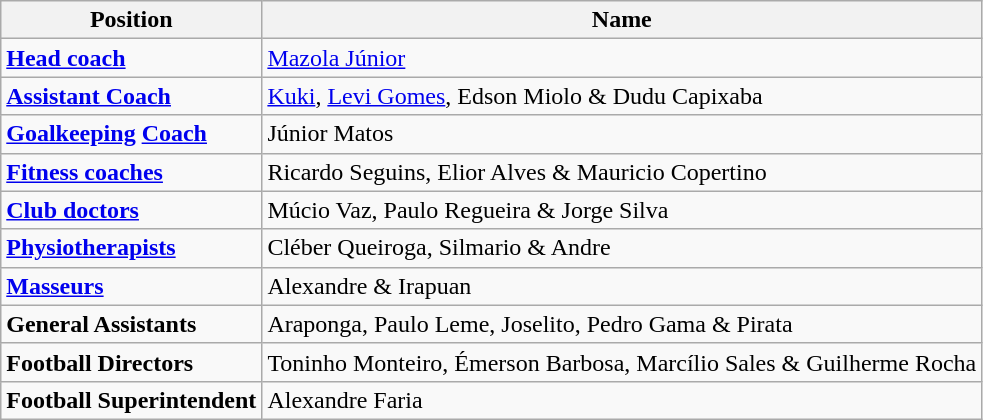<table class="wikitable">
<tr>
<th>Position</th>
<th>Name</th>
</tr>
<tr>
<td><strong><a href='#'>Head coach</a></strong></td>
<td> <a href='#'>Mazola Júnior</a></td>
</tr>
<tr>
<td><strong><a href='#'>Assistant Coach</a></strong></td>
<td> <a href='#'>Kuki</a>, <a href='#'>Levi Gomes</a>, Edson Miolo & Dudu Capixaba</td>
</tr>
<tr>
<td><strong><a href='#'>Goalkeeping</a></strong> <strong><a href='#'>Coach</a></strong></td>
<td> Júnior Matos</td>
</tr>
<tr>
<td><strong><a href='#'>Fitness coaches</a></strong></td>
<td> Ricardo Seguins, Elior Alves & Mauricio Copertino</td>
</tr>
<tr>
<td><strong><a href='#'>Club doctors</a></strong></td>
<td> Múcio Vaz, Paulo Regueira & Jorge Silva</td>
</tr>
<tr>
<td><strong><a href='#'>Physiotherapists</a></strong></td>
<td> Cléber Queiroga, Silmario & Andre</td>
</tr>
<tr>
<td><strong><a href='#'>Masseurs</a></strong></td>
<td> Alexandre & Irapuan</td>
</tr>
<tr>
<td><strong>General Assistants</strong></td>
<td> Araponga, Paulo Leme, Joselito, Pedro Gama & Pirata</td>
</tr>
<tr>
<td><strong>Football Directors</strong></td>
<td> Toninho Monteiro, Émerson Barbosa, Marcílio Sales & Guilherme Rocha</td>
</tr>
<tr>
<td><strong>Football Superintendent</strong></td>
<td> Alexandre Faria</td>
</tr>
</table>
